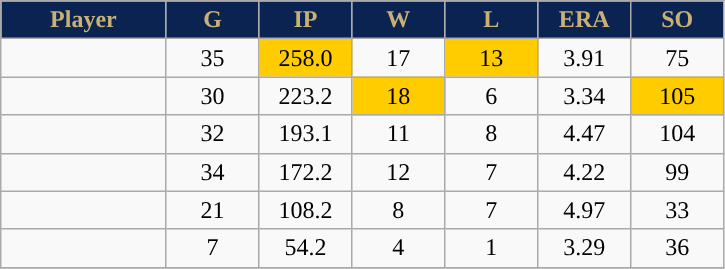<table class="wikitable sortable">
<tr>
<th style="background:#0a2351;color:#c9b074;" width="16%">Player</th>
<th style="background:#0a2351;color:#c9b074;" width="9%">G</th>
<th style="background:#0a2351;color:#c9b074;" width="9%">IP</th>
<th style="background:#0a2351;color:#c9b074;" width="9%">W</th>
<th style="background:#0a2351;color:#c9b074;" width="9%">L</th>
<th style="background:#0a2351;color:#c9b074;" width="9%">ERA</th>
<th style="background:#0a2351;color:#c9b074;" width="9%">SO</th>
</tr>
<tr align="center">
<td></td>
<td>35</td>
<td style="background:#fc0;">258.0</td>
<td>17</td>
<td style="background:#fc0;">13</td>
<td>3.91</td>
<td>75</td>
</tr>
<tr align="center">
<td></td>
<td>30</td>
<td>223.2</td>
<td style="background:#fc0;">18</td>
<td>6</td>
<td>3.34</td>
<td style="background:#fc0;">105</td>
</tr>
<tr align="center">
<td></td>
<td>32</td>
<td>193.1</td>
<td>11</td>
<td>8</td>
<td>4.47</td>
<td>104</td>
</tr>
<tr align="center">
<td></td>
<td>34</td>
<td>172.2</td>
<td>12</td>
<td>7</td>
<td>4.22</td>
<td>99</td>
</tr>
<tr align="center">
<td></td>
<td>21</td>
<td>108.2</td>
<td>8</td>
<td>7</td>
<td>4.97</td>
<td>33</td>
</tr>
<tr align="center">
<td></td>
<td>7</td>
<td>54.2</td>
<td>4</td>
<td>1</td>
<td>3.29</td>
<td>36</td>
</tr>
<tr align="center">
</tr>
</table>
